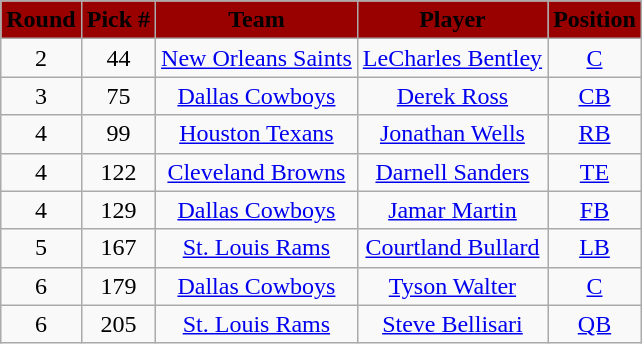<table class="wikitable" style="text-align:center">
<tr style="background:#900;">
<td><strong><span>Round</span></strong></td>
<td><strong><span>Pick #</span></strong></td>
<td><strong><span>Team</span></strong></td>
<td><strong><span>Player</span></strong></td>
<td><strong><span>Position</span></strong></td>
</tr>
<tr>
<td>2</td>
<td align=center>44</td>
<td><a href='#'>New Orleans Saints</a></td>
<td><a href='#'>LeCharles Bentley</a></td>
<td><a href='#'>C</a></td>
</tr>
<tr>
<td>3</td>
<td align=center>75</td>
<td><a href='#'>Dallas Cowboys</a></td>
<td><a href='#'>Derek Ross</a></td>
<td><a href='#'>CB</a></td>
</tr>
<tr>
<td>4</td>
<td align=center>99</td>
<td><a href='#'>Houston Texans</a></td>
<td><a href='#'>Jonathan Wells</a></td>
<td><a href='#'>RB</a></td>
</tr>
<tr>
<td>4</td>
<td align=center>122</td>
<td><a href='#'>Cleveland Browns</a></td>
<td><a href='#'>Darnell Sanders</a></td>
<td><a href='#'>TE</a></td>
</tr>
<tr>
<td>4</td>
<td align=center>129</td>
<td><a href='#'>Dallas Cowboys</a></td>
<td><a href='#'>Jamar Martin</a></td>
<td><a href='#'>FB</a></td>
</tr>
<tr>
<td>5</td>
<td align=center>167</td>
<td><a href='#'>St. Louis Rams</a></td>
<td><a href='#'>Courtland Bullard</a></td>
<td><a href='#'>LB</a></td>
</tr>
<tr>
<td>6</td>
<td align=center>179</td>
<td><a href='#'>Dallas Cowboys</a></td>
<td><a href='#'>Tyson Walter</a></td>
<td><a href='#'>C</a></td>
</tr>
<tr>
<td>6</td>
<td align=center>205</td>
<td><a href='#'>St. Louis Rams</a></td>
<td><a href='#'>Steve Bellisari</a></td>
<td><a href='#'>QB</a></td>
</tr>
</table>
